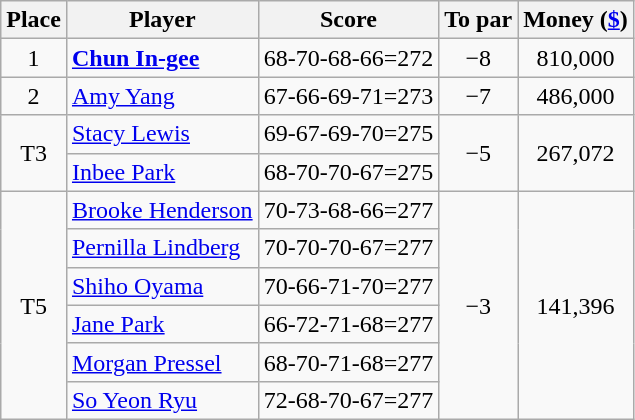<table class="wikitable">
<tr>
<th>Place</th>
<th>Player</th>
<th>Score</th>
<th>To par</th>
<th>Money (<a href='#'>$</a>)</th>
</tr>
<tr>
<td align=center>1</td>
<td> <strong><a href='#'>Chun In-gee</a></strong></td>
<td>68-70-68-66=272</td>
<td align=center>−8</td>
<td align=center>810,000</td>
</tr>
<tr>
<td align=center>2</td>
<td> <a href='#'>Amy Yang</a></td>
<td>67-66-69-71=273</td>
<td align=center>−7</td>
<td align=center>486,000</td>
</tr>
<tr>
<td rowspan=2 align=center>T3</td>
<td> <a href='#'>Stacy Lewis</a></td>
<td>69-67-69-70=275</td>
<td rowspan=2 align=center>−5</td>
<td rowspan=2 align=center>267,072</td>
</tr>
<tr>
<td> <a href='#'>Inbee Park</a></td>
<td>68-70-70-67=275</td>
</tr>
<tr>
<td rowspan=6 align=center>T5</td>
<td> <a href='#'>Brooke Henderson</a></td>
<td>70-73-68-66=277</td>
<td rowspan=6 align=center>−3</td>
<td rowspan=6 align=center>141,396</td>
</tr>
<tr>
<td> <a href='#'>Pernilla Lindberg</a></td>
<td>70-70-70-67=277</td>
</tr>
<tr>
<td> <a href='#'>Shiho Oyama</a></td>
<td>70-66-71-70=277</td>
</tr>
<tr>
<td> <a href='#'>Jane Park</a></td>
<td>66-72-71-68=277</td>
</tr>
<tr>
<td> <a href='#'>Morgan Pressel</a></td>
<td>68-70-71-68=277</td>
</tr>
<tr>
<td> <a href='#'>So Yeon Ryu</a></td>
<td>72-68-70-67=277</td>
</tr>
</table>
